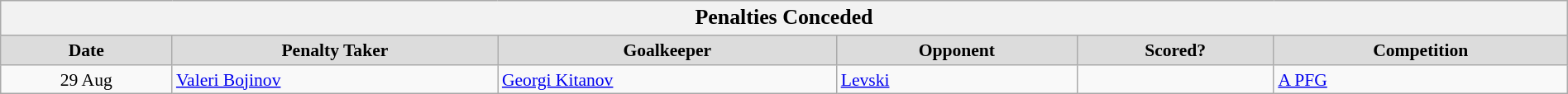<table class="wikitable"  style="font-size:90%; width:100%;">
<tr>
<th colspan=6 style="font-size:120%">Penalties Conceded</th>
</tr>
<tr>
<th style="background:#dcdcdc;">Date</th>
<th style="background:#dcdcdc;">Penalty Taker</th>
<th style="background:#dcdcdc;">Goalkeeper</th>
<th style="background:#dcdcdc;">Opponent</th>
<th style="background:#dcdcdc;">Scored?</th>
<th style="background:#dcdcdc;">Competition</th>
</tr>
<tr>
<td style="text-align:center;">29 Aug</td>
<td> <a href='#'>Valeri Bojinov</a></td>
<td> <a href='#'>Georgi Kitanov</a></td>
<td><a href='#'>Levski</a></td>
<td style="text-align:center;"></td>
<td><a href='#'>A PFG</a></td>
</tr>
</table>
